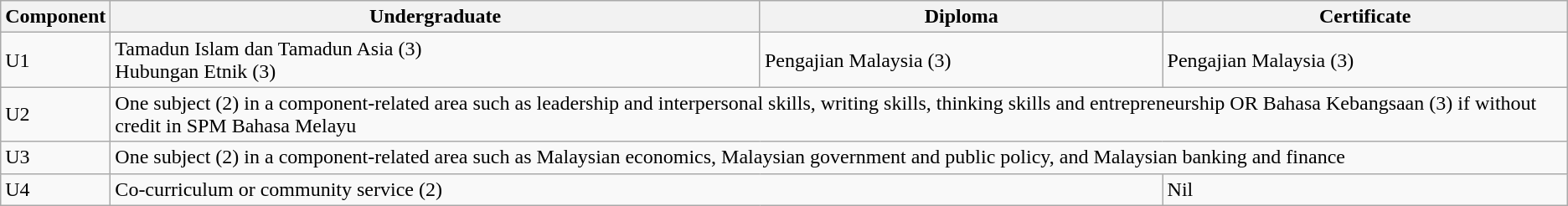<table class="wikitable sortable">
<tr>
<th>Component</th>
<th>Undergraduate</th>
<th>Diploma</th>
<th>Certificate</th>
</tr>
<tr>
<td>U1</td>
<td>Tamadun Islam dan Tamadun Asia (3)<br>Hubungan Etnik (3)</td>
<td>Pengajian Malaysia (3)</td>
<td>Pengajian Malaysia (3)</td>
</tr>
<tr>
<td>U2</td>
<td colspan="3">One subject (2) in a component-related area such as leadership and interpersonal skills, writing skills, thinking skills and entrepreneurship OR Bahasa Kebangsaan (3) if without credit in SPM Bahasa Melayu</td>
</tr>
<tr>
<td>U3</td>
<td colspan="3">One subject (2) in a component-related area such as Malaysian economics, Malaysian government and public policy, and Malaysian banking and finance</td>
</tr>
<tr>
<td>U4</td>
<td colspan="2">Co-curriculum or community service (2)</td>
<td>Nil</td>
</tr>
</table>
